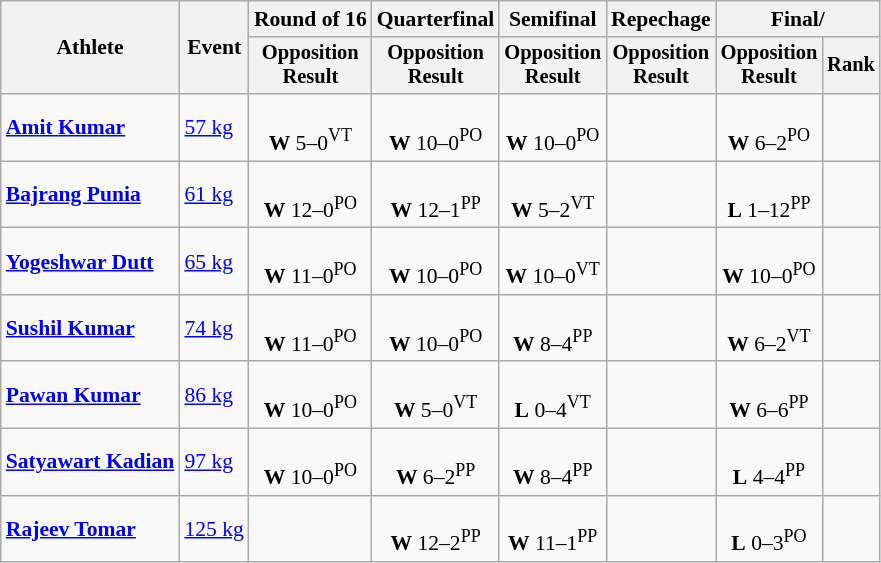<table class=wikitable style="text-align:center; font-size:90%">
<tr>
<th rowspan=2>Athlete</th>
<th rowspan=2>Event</th>
<th>Round of 16</th>
<th>Quarterfinal</th>
<th>Semifinal</th>
<th>Repechage</th>
<th colspan=2>Final/</th>
</tr>
<tr style="font-size: 95%">
<th>Opposition<br>Result</th>
<th>Opposition<br>Result</th>
<th>Opposition<br>Result</th>
<th>Opposition<br>Result</th>
<th>Opposition<br>Result</th>
<th>Rank</th>
</tr>
<tr>
<td align=left><strong><a href='#'>Amit Kumar</a></strong></td>
<td align=left><a href='#'>57 kg</a></td>
<td><br><strong>W</strong> 5–0<sup>VT</sup></td>
<td><br><strong>W</strong> 10–0<sup>PO</sup></td>
<td><br><strong>W</strong> 10–0<sup>PO</sup></td>
<td></td>
<td><br><strong>W</strong> 6–2<sup>PO</sup></td>
<td></td>
</tr>
<tr>
<td align=left><strong><a href='#'>Bajrang Punia</a></strong></td>
<td align=left><a href='#'>61 kg</a></td>
<td><br><strong>W</strong> 12–0<sup>PO</sup></td>
<td><br><strong>W</strong> 12–1<sup>PP</sup></td>
<td><br><strong>W</strong> 5–2<sup>VT</sup></td>
<td></td>
<td><br><strong>L</strong> 1–12<sup>PP</sup></td>
<td></td>
</tr>
<tr>
<td align=left><strong><a href='#'>Yogeshwar Dutt</a></strong></td>
<td align=left><a href='#'>65 kg</a></td>
<td><br><strong>W</strong> 11–0<sup>PO</sup></td>
<td><br><strong>W</strong> 10–0<sup>PO</sup></td>
<td><br><strong>W</strong> 10–0<sup>VT</sup></td>
<td></td>
<td><br><strong>W</strong> 10–0<sup>PO</sup></td>
<td></td>
</tr>
<tr>
<td align=left><strong><a href='#'>Sushil Kumar</a></strong></td>
<td align=left><a href='#'>74 kg</a></td>
<td><br><strong>W</strong> 11–0<sup>PO</sup></td>
<td><br><strong>W</strong> 10–0<sup>PO</sup></td>
<td><br><strong>W</strong> 8–4<sup>PP</sup></td>
<td></td>
<td><br><strong>W</strong> 6–2<sup>VT</sup></td>
<td></td>
</tr>
<tr>
<td align=left><strong><a href='#'>Pawan Kumar</a></strong></td>
<td align=left><a href='#'>86 kg</a></td>
<td><br><strong>W</strong> 10–0<sup>PO</sup></td>
<td><br><strong>W</strong> 5–0<sup>VT</sup></td>
<td><br><strong>L</strong> 0–4<sup>VT</sup></td>
<td></td>
<td><br><strong>W</strong> 6–6<sup>PP</sup></td>
<td></td>
</tr>
<tr>
<td align=left><strong><a href='#'>Satyawart Kadian</a></strong></td>
<td align=left><a href='#'>97 kg</a></td>
<td><br><strong>W</strong> 10–0<sup>PO</sup></td>
<td><br><strong>W</strong> 6–2<sup>PP</sup></td>
<td><br><strong>W</strong> 8–4<sup>PP</sup></td>
<td></td>
<td><br><strong>L</strong> 4–4<sup>PP</sup></td>
<td></td>
</tr>
<tr>
<td align=left><strong><a href='#'>Rajeev Tomar</a></strong></td>
<td align=left><a href='#'>125 kg</a></td>
<td></td>
<td><br><strong>W</strong> 12–2<sup>PP</sup></td>
<td><br><strong>W</strong> 11–1<sup>PP</sup></td>
<td></td>
<td><br><strong>L</strong> 0–3<sup>PO</sup></td>
<td></td>
</tr>
</table>
